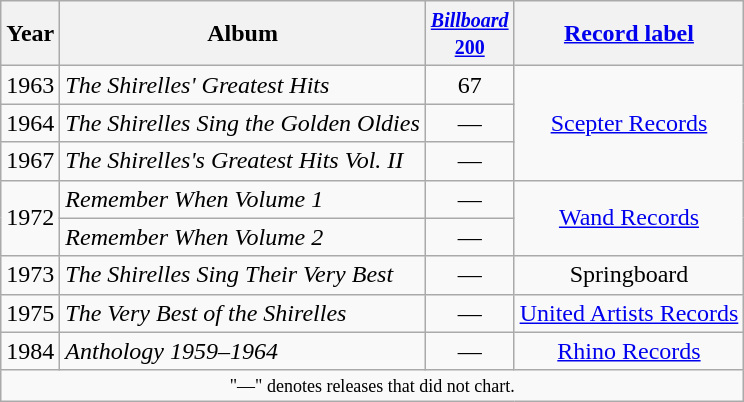<table class="wikitable" style="text-align:center;">
<tr>
<th>Year</th>
<th>Album</th>
<th width="50"><small><a href='#'><em>Billboard</em> 200</a></small></th>
<th><a href='#'>Record label</a></th>
</tr>
<tr>
<td rowspan="1">1963</td>
<td align="left"><em>The Shirelles' Greatest Hits</em></td>
<td>67</td>
<td rowspan="3"><a href='#'>Scepter Records</a></td>
</tr>
<tr>
<td rowspan="1">1964</td>
<td align="left"><em>The Shirelles Sing the Golden Oldies</em></td>
<td>—</td>
</tr>
<tr>
<td rowspan="1">1967</td>
<td align="left"><em>The Shirelles's Greatest Hits Vol. II</em></td>
<td>—</td>
</tr>
<tr>
<td rowspan="2">1972</td>
<td align="left"><em>Remember When Volume 1</em></td>
<td>—</td>
<td rowspan="2"><a href='#'>Wand Records</a></td>
</tr>
<tr>
<td align="left"><em>Remember When Volume 2</em></td>
<td>—</td>
</tr>
<tr>
<td rowspan="1">1973</td>
<td align="left"><em>The Shirelles Sing Their Very Best</em></td>
<td>—</td>
<td>Springboard</td>
</tr>
<tr>
<td rowspan="1">1975</td>
<td align="left"><em>The Very Best of the Shirelles</em></td>
<td>—</td>
<td rowspan="1"><a href='#'>United Artists Records</a></td>
</tr>
<tr>
<td rowspan="1">1984</td>
<td align="left"><em>Anthology 1959–1964</em></td>
<td>—</td>
<td rowspan="1"><a href='#'>Rhino Records</a></td>
</tr>
<tr>
<td colspan="4" style="text-align:center; font-size:9pt;">"—" denotes releases that did not chart.</td>
</tr>
</table>
